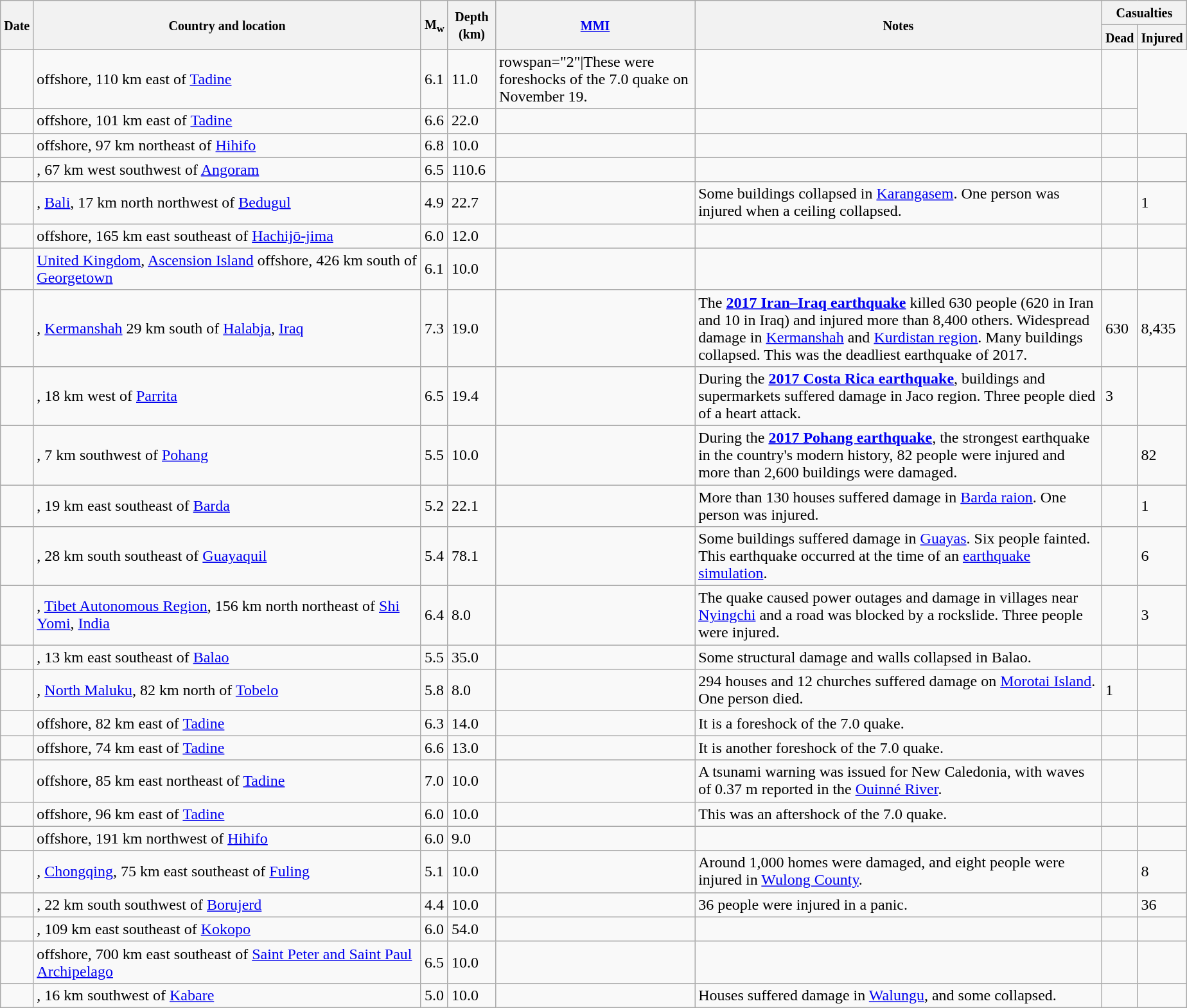<table class="wikitable sortable sort-under" style="border:1px black; margin-left:1em;">
<tr>
<th rowspan="2"><small>Date</small></th>
<th rowspan="2" style="width: 395px"><small>Country and location</small></th>
<th rowspan="2"><small>M<sub>w</sub></small></th>
<th rowspan="2"><small>Depth (km)</small></th>
<th rowspan="2"><small><a href='#'>MMI</a></small></th>
<th rowspan="2" class="unsortable"><small>Notes</small></th>
<th colspan="2"><small>Casualties</small></th>
</tr>
<tr>
<th><small>Dead</small></th>
<th><small>Injured</small></th>
</tr>
<tr>
<td></td>
<td> offshore, 110 km east of <a href='#'>Tadine</a></td>
<td>6.1</td>
<td>11.0</td>
<td>rowspan="2"|These were foreshocks of the 7.0 quake on November 19.</td>
<td></td>
<td></td>
</tr>
<tr>
<td></td>
<td> offshore, 101 km east of <a href='#'>Tadine</a></td>
<td>6.6</td>
<td>22.0</td>
<td></td>
<td></td>
<td></td>
</tr>
<tr>
<td></td>
<td> offshore, 97 km northeast of <a href='#'>Hihifo</a></td>
<td>6.8</td>
<td>10.0</td>
<td></td>
<td></td>
<td></td>
<td></td>
</tr>
<tr>
<td></td>
<td>, 67 km west southwest of <a href='#'>Angoram</a></td>
<td>6.5</td>
<td>110.6</td>
<td></td>
<td></td>
<td></td>
<td></td>
</tr>
<tr>
<td></td>
<td>, <a href='#'>Bali</a>, 17 km north northwest of <a href='#'>Bedugul</a></td>
<td>4.9</td>
<td>22.7</td>
<td></td>
<td>Some buildings collapsed in <a href='#'>Karangasem</a>. One person was injured when a ceiling collapsed.</td>
<td></td>
<td>1</td>
</tr>
<tr>
<td></td>
<td> offshore, 165 km east southeast of <a href='#'>Hachijō-jima</a></td>
<td>6.0</td>
<td>12.0</td>
<td></td>
<td></td>
<td></td>
<td></td>
</tr>
<tr>
<td></td>
<td> <a href='#'>United Kingdom</a>, <a href='#'>Ascension Island</a> offshore, 426 km south of <a href='#'>Georgetown</a></td>
<td>6.1</td>
<td>10.0</td>
<td></td>
<td></td>
<td></td>
<td></td>
</tr>
<tr>
<td></td>
<td>, <a href='#'>Kermanshah</a> 29 km south of <a href='#'>Halabja</a>, <a href='#'>Iraq</a></td>
<td>7.3</td>
<td>19.0</td>
<td></td>
<td>The <strong><a href='#'>2017 Iran–Iraq earthquake</a></strong> killed 630 people (620 in Iran and 10 in Iraq) and injured more than 8,400 others. Widespread damage in <a href='#'>Kermanshah</a> and <a href='#'>Kurdistan region</a>. Many buildings collapsed. This was the deadliest earthquake of 2017.</td>
<td>630</td>
<td>8,435</td>
</tr>
<tr>
<td></td>
<td>, 18 km west of <a href='#'>Parrita</a></td>
<td>6.5</td>
<td>19.4</td>
<td></td>
<td>During the <strong><a href='#'>2017 Costa Rica earthquake</a></strong>, buildings and supermarkets suffered damage in Jaco region. Three people died of a heart attack.</td>
<td>3</td>
<td></td>
</tr>
<tr>
<td></td>
<td>, 7 km southwest of <a href='#'>Pohang</a></td>
<td>5.5</td>
<td>10.0</td>
<td></td>
<td>During the <strong><a href='#'>2017 Pohang earthquake</a></strong>, the strongest earthquake in the country's modern history, 82 people were injured and more than 2,600 buildings were damaged.</td>
<td></td>
<td>82</td>
</tr>
<tr>
<td></td>
<td>, 19 km east southeast of <a href='#'>Barda</a></td>
<td>5.2</td>
<td>22.1</td>
<td></td>
<td>More than 130 houses suffered damage in <a href='#'>Barda raion</a>. One person was injured.</td>
<td></td>
<td>1</td>
</tr>
<tr>
<td></td>
<td>, 28 km south southeast of <a href='#'>Guayaquil</a></td>
<td>5.4</td>
<td>78.1</td>
<td></td>
<td>Some buildings suffered damage in <a href='#'>Guayas</a>. Six people fainted. This earthquake occurred at the time of an <a href='#'>earthquake simulation</a>.</td>
<td></td>
<td>6</td>
</tr>
<tr>
<td></td>
<td>, <a href='#'>Tibet Autonomous Region</a>, 156 km north northeast of <a href='#'>Shi Yomi</a>, <a href='#'>India</a></td>
<td>6.4</td>
<td>8.0</td>
<td></td>
<td>The quake caused power outages and damage in villages near <a href='#'>Nyingchi</a> and a road was blocked by a rockslide. Three people were injured.</td>
<td></td>
<td>3</td>
</tr>
<tr>
<td></td>
<td>, 13 km east southeast of <a href='#'>Balao</a></td>
<td>5.5</td>
<td>35.0</td>
<td></td>
<td>Some structural damage and walls collapsed in Balao.</td>
<td></td>
<td></td>
</tr>
<tr>
<td></td>
<td>, <a href='#'>North Maluku</a>, 82 km north of <a href='#'>Tobelo</a></td>
<td>5.8</td>
<td>8.0</td>
<td></td>
<td>294 houses and 12 churches suffered damage on <a href='#'>Morotai Island</a>. One person died.</td>
<td>1</td>
<td></td>
</tr>
<tr>
<td></td>
<td> offshore, 82 km east of <a href='#'>Tadine</a></td>
<td>6.3</td>
<td>14.0</td>
<td></td>
<td>It is a foreshock of the 7.0 quake.</td>
<td></td>
<td></td>
</tr>
<tr>
<td></td>
<td> offshore, 74 km east of <a href='#'>Tadine</a></td>
<td>6.6</td>
<td>13.0</td>
<td></td>
<td>It is another foreshock of the 7.0 quake.</td>
<td></td>
<td></td>
</tr>
<tr>
<td></td>
<td> offshore, 85 km east northeast of <a href='#'>Tadine</a></td>
<td>7.0</td>
<td>10.0</td>
<td></td>
<td>A tsunami warning was issued for New Caledonia, with waves of 0.37 m reported in the <a href='#'>Ouinné River</a>.</td>
<td></td>
<td></td>
</tr>
<tr>
<td></td>
<td> offshore, 96 km east of <a href='#'>Tadine</a></td>
<td>6.0</td>
<td>10.0</td>
<td></td>
<td>This was an aftershock of the 7.0 quake.</td>
<td></td>
<td></td>
</tr>
<tr>
<td></td>
<td> offshore, 191 km northwest of <a href='#'>Hihifo</a></td>
<td>6.0</td>
<td>9.0</td>
<td></td>
<td></td>
<td></td>
<td></td>
</tr>
<tr>
<td></td>
<td>, <a href='#'>Chongqing</a>, 75 km east southeast of <a href='#'>Fuling</a></td>
<td>5.1</td>
<td>10.0</td>
<td></td>
<td>Around 1,000 homes were damaged, and eight people were injured in <a href='#'>Wulong County</a>.</td>
<td></td>
<td>8</td>
</tr>
<tr>
<td></td>
<td>, 22 km south southwest of <a href='#'>Borujerd</a></td>
<td>4.4</td>
<td>10.0</td>
<td></td>
<td>36 people were injured in a panic.</td>
<td></td>
<td>36</td>
</tr>
<tr>
<td></td>
<td>, 109 km east southeast of <a href='#'>Kokopo</a></td>
<td>6.0</td>
<td>54.0</td>
<td></td>
<td></td>
<td></td>
<td></td>
</tr>
<tr>
<td></td>
<td> offshore, 700 km east southeast of <a href='#'>Saint Peter and Saint Paul Archipelago</a></td>
<td>6.5</td>
<td>10.0</td>
<td></td>
<td></td>
<td></td>
<td></td>
</tr>
<tr>
<td></td>
<td>, 16 km southwest of <a href='#'>Kabare</a></td>
<td>5.0</td>
<td>10.0</td>
<td></td>
<td>Houses suffered damage in <a href='#'>Walungu</a>, and some collapsed.</td>
<td></td>
<td></td>
</tr>
</table>
